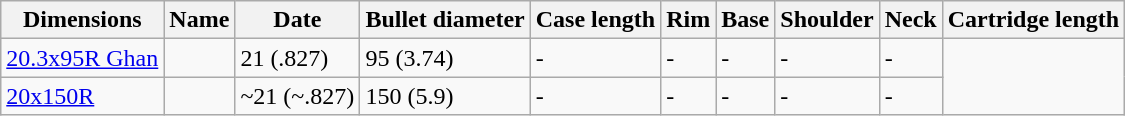<table class="wikitable sortable" ="font-size: 9pt; width:750px; text-align:center">
<tr>
<th>Dimensions</th>
<th>Name</th>
<th>Date</th>
<th data-sort-type="number">Bullet diameter</th>
<th>Case length</th>
<th data-sort-type="number">Rim</th>
<th data-sort-type="number">Base</th>
<th>Shoulder</th>
<th data-sort-type="number">Neck</th>
<th>Cartridge length</th>
</tr>
<tr>
<td><a href='#'>20.3х95R Ghan</a></td>
<td></td>
<td>21 (.827)</td>
<td>95 (3.74)</td>
<td>-</td>
<td>-</td>
<td>-</td>
<td>-</td>
<td>-</td>
</tr>
<tr>
<td><a href='#'>20х150R</a></td>
<td></td>
<td data-sort-value="21">~21 (~.827)</td>
<td>150 (5.9)</td>
<td>-</td>
<td>-</td>
<td>-</td>
<td>-</td>
<td>-</td>
</tr>
</table>
